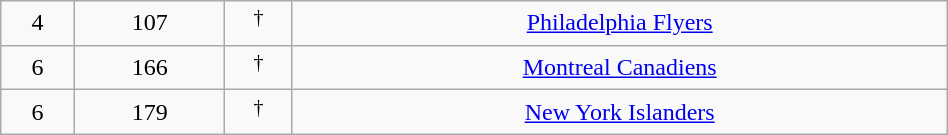<table class="wikitable sortable" width="50%">
<tr align="center" bgcolor="">
<td>4</td>
<td>107</td>
<td> <sup>†</sup></td>
<td><a href='#'>Philadelphia Flyers</a></td>
</tr>
<tr align="center" bgcolor="">
<td>6</td>
<td>166</td>
<td> <sup>†</sup></td>
<td><a href='#'>Montreal Canadiens</a></td>
</tr>
<tr align="center" bgcolor="">
<td>6</td>
<td>179</td>
<td> <sup>†</sup></td>
<td><a href='#'>New York Islanders</a></td>
</tr>
</table>
